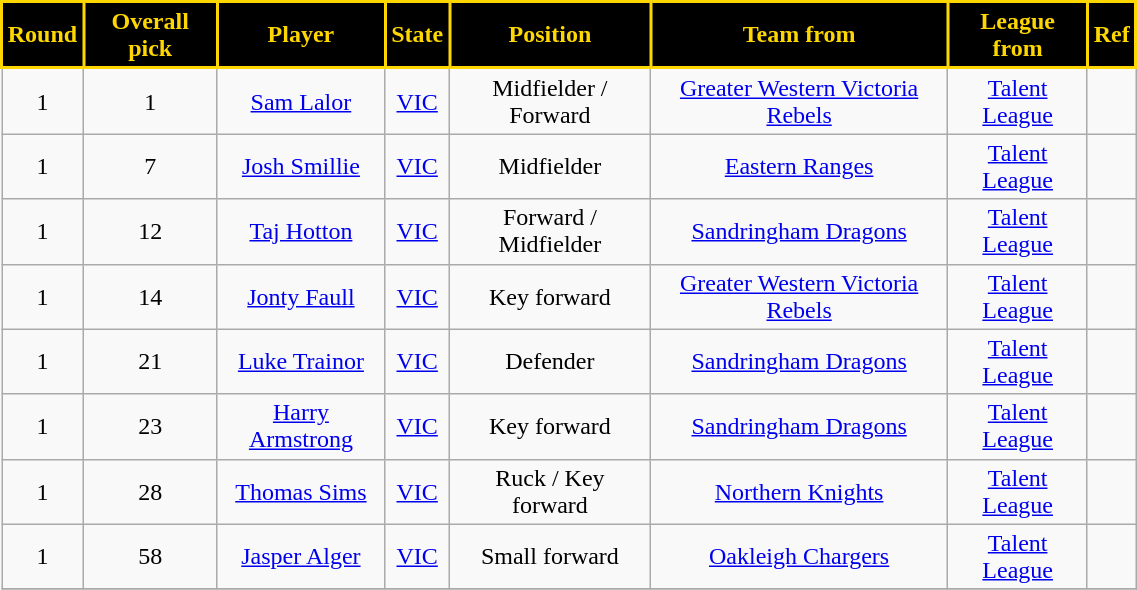<table class="wikitable" style="text-align:center; font-size:100%; width:60%;">
<tr>
<th style="background:black; border: solid gold 2px; color:gold;">Round</th>
<th style="background:black; border: solid gold 2px; color:gold;">Overall pick</th>
<th style="background:black; border: solid gold 2px; color:gold;">Player</th>
<th style="background:black; border: solid gold 2px; color:gold;">State</th>
<th style="background:black; border: solid gold 2px; color:gold;">Position</th>
<th style="background:black; border: solid gold 2px; color:gold;">Team from</th>
<th style="background:black; border: solid gold 2px; color:gold;">League from</th>
<th style="background:black; border: solid gold 2px; color:gold;">Ref</th>
</tr>
<tr>
<td>1</td>
<td>1</td>
<td><a href='#'>Sam Lalor</a></td>
<td><a href='#'>VIC</a></td>
<td>Midfielder / Forward</td>
<td><a href='#'>Greater Western Victoria Rebels</a></td>
<td><a href='#'>Talent League</a></td>
<td></td>
</tr>
<tr>
<td>1</td>
<td>7</td>
<td><a href='#'>Josh Smillie</a></td>
<td><a href='#'>VIC</a></td>
<td>Midfielder</td>
<td><a href='#'>Eastern Ranges</a></td>
<td><a href='#'>Talent League</a></td>
<td></td>
</tr>
<tr>
<td>1</td>
<td>12</td>
<td><a href='#'>Taj Hotton</a></td>
<td><a href='#'>VIC</a></td>
<td>Forward / Midfielder</td>
<td><a href='#'>Sandringham Dragons</a></td>
<td><a href='#'>Talent League</a></td>
<td></td>
</tr>
<tr>
<td>1</td>
<td>14</td>
<td><a href='#'>Jonty Faull</a></td>
<td><a href='#'>VIC</a></td>
<td>Key forward</td>
<td><a href='#'>Greater Western Victoria Rebels</a></td>
<td><a href='#'>Talent League</a></td>
<td></td>
</tr>
<tr>
<td>1</td>
<td>21</td>
<td><a href='#'>Luke Trainor</a></td>
<td><a href='#'>VIC</a></td>
<td>Defender</td>
<td><a href='#'>Sandringham Dragons</a></td>
<td><a href='#'>Talent League</a></td>
<td></td>
</tr>
<tr>
<td>1</td>
<td>23</td>
<td><a href='#'>Harry Armstrong</a></td>
<td><a href='#'>VIC</a></td>
<td>Key forward</td>
<td><a href='#'>Sandringham Dragons</a></td>
<td><a href='#'>Talent League</a></td>
<td></td>
</tr>
<tr>
<td>1</td>
<td>28</td>
<td><a href='#'>Thomas Sims</a></td>
<td><a href='#'>VIC</a></td>
<td>Ruck / Key forward</td>
<td><a href='#'>Northern Knights</a></td>
<td><a href='#'>Talent League</a></td>
<td></td>
</tr>
<tr>
<td>1</td>
<td>58</td>
<td><a href='#'>Jasper Alger</a></td>
<td><a href='#'>VIC</a></td>
<td>Small forward</td>
<td><a href='#'>Oakleigh Chargers</a></td>
<td><a href='#'>Talent League</a></td>
<td></td>
</tr>
<tr>
</tr>
</table>
